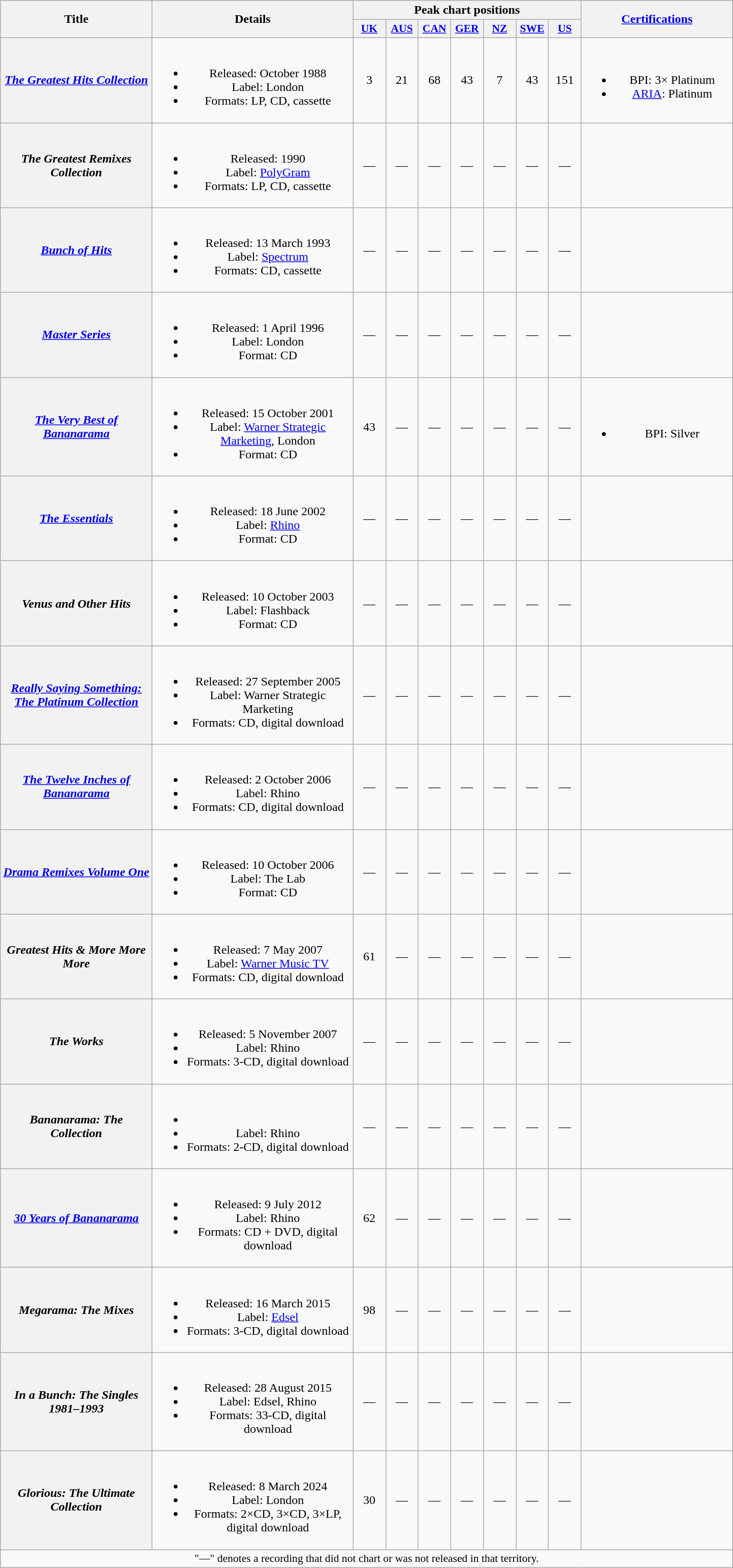<table class="wikitable plainrowheaders" style="text-align:center;">
<tr>
<th scope="col" rowspan="2" style="width:12em;">Title</th>
<th scope="col" rowspan="2" style="width:16em;">Details</th>
<th scope="col" colspan="7">Peak chart positions</th>
<th scope="col" rowspan="2" style="width:12em;"><a href='#'>Certifications</a></th>
</tr>
<tr>
<th scope="col" style="width:2.5em;font-size:90%;"><a href='#'>UK</a><br></th>
<th scope="col" style="width:2.5em;font-size:90%;"><a href='#'>AUS</a><br></th>
<th scope="col" style="width:2.5em;font-size:90%;"><a href='#'>CAN</a><br></th>
<th scope="col" style="width:2.5em;font-size:90%;"><a href='#'>GER</a><br></th>
<th scope="col" style="width:2.5em;font-size:90%;"><a href='#'>NZ</a><br></th>
<th scope="col" style="width:2.5em;font-size:90%;"><a href='#'>SWE</a><br></th>
<th scope="col" style="width:2.5em;font-size:90%;"><a href='#'>US</a><br></th>
</tr>
<tr>
<th scope="row"><em><a href='#'>The Greatest Hits Collection</a></em></th>
<td><br><ul><li>Released: October 1988</li><li>Label: London</li><li>Formats: LP, CD, cassette</li></ul></td>
<td>3</td>
<td>21</td>
<td>68</td>
<td>43</td>
<td>7</td>
<td>43</td>
<td>151</td>
<td><br><ul><li>BPI: 3× Platinum</li><li><a href='#'>ARIA</a>: Platinum</li></ul></td>
</tr>
<tr>
<th scope="row"><em>The Greatest Remixes Collection</em></th>
<td><br><ul><li>Released: 1990</li><li>Label: <a href='#'>PolyGram</a></li><li>Formats: LP, CD, cassette</li></ul></td>
<td>—</td>
<td>—</td>
<td>—</td>
<td>—</td>
<td>—</td>
<td>—</td>
<td>—</td>
<td></td>
</tr>
<tr>
<th scope="row"><em><a href='#'>Bunch of Hits</a></em></th>
<td><br><ul><li>Released: 13 March 1993</li><li>Label: <a href='#'>Spectrum</a></li><li>Formats: CD, cassette</li></ul></td>
<td>—</td>
<td>—</td>
<td>—</td>
<td>—</td>
<td>—</td>
<td>—</td>
<td>—</td>
<td></td>
</tr>
<tr>
<th scope="row"><em><a href='#'>Master Series</a></em></th>
<td><br><ul><li>Released: 1 April 1996</li><li>Label: London</li><li>Format: CD</li></ul></td>
<td>—</td>
<td>—</td>
<td>—</td>
<td>—</td>
<td>—</td>
<td>—</td>
<td>—</td>
<td></td>
</tr>
<tr>
<th scope="row"><em><a href='#'>The Very Best of Bananarama</a></em></th>
<td><br><ul><li>Released: 15 October 2001</li><li>Label: <a href='#'>Warner Strategic Marketing</a>, London</li><li>Format: CD</li></ul></td>
<td>43</td>
<td>—</td>
<td>—</td>
<td>—</td>
<td>—</td>
<td>—</td>
<td>—</td>
<td><br><ul><li>BPI: Silver</li></ul></td>
</tr>
<tr>
<th scope="row"><em><a href='#'>The Essentials</a></em></th>
<td><br><ul><li>Released: 18 June 2002</li><li>Label: <a href='#'>Rhino</a></li><li>Format: CD</li></ul></td>
<td>—</td>
<td>—</td>
<td>—</td>
<td>—</td>
<td>—</td>
<td>—</td>
<td>—</td>
<td></td>
</tr>
<tr>
<th scope="row"><em>Venus and Other Hits</em></th>
<td><br><ul><li>Released: 10 October 2003</li><li>Label: Flashback</li><li>Format: CD</li></ul></td>
<td>—</td>
<td>—</td>
<td>—</td>
<td>—</td>
<td>—</td>
<td>—</td>
<td>—</td>
<td></td>
</tr>
<tr>
<th scope="row"><em><a href='#'>Really Saying Something: The Platinum Collection</a></em></th>
<td><br><ul><li>Released: 27 September 2005</li><li>Label: Warner Strategic Marketing</li><li>Formats: CD, digital download</li></ul></td>
<td>—</td>
<td>—</td>
<td>—</td>
<td>—</td>
<td>—</td>
<td>—</td>
<td>—</td>
<td></td>
</tr>
<tr>
<th scope="row"><em><a href='#'>The Twelve Inches of Bananarama</a></em></th>
<td><br><ul><li>Released: 2 October 2006</li><li>Label: Rhino</li><li>Formats: CD, digital download</li></ul></td>
<td>—</td>
<td>—</td>
<td>—</td>
<td>—</td>
<td>—</td>
<td>—</td>
<td>—</td>
<td></td>
</tr>
<tr>
<th scope="row"><em><a href='#'>Drama Remixes Volume One</a></em></th>
<td><br><ul><li>Released: 10 October 2006</li><li>Label: The Lab</li><li>Format: CD</li></ul></td>
<td>—</td>
<td>—</td>
<td>—</td>
<td>—</td>
<td>—</td>
<td>—</td>
<td>—</td>
<td></td>
</tr>
<tr>
<th scope="row"><em>Greatest Hits & More More More</em></th>
<td><br><ul><li>Released: 7 May 2007</li><li>Label: <a href='#'>Warner Music TV</a></li><li>Formats: CD, digital download</li></ul></td>
<td>61</td>
<td>—</td>
<td>—</td>
<td>—</td>
<td>—</td>
<td>—</td>
<td>—</td>
<td></td>
</tr>
<tr>
<th scope="row"><em>The Works</em></th>
<td><br><ul><li>Released: 5 November 2007</li><li>Label: Rhino</li><li>Formats: 3-CD, digital download</li></ul></td>
<td>—</td>
<td>—</td>
<td>—</td>
<td>—</td>
<td>—</td>
<td>—</td>
<td>—</td>
<td></td>
</tr>
<tr>
<th scope="row"><em>Bananarama: The Collection</em></th>
<td><br><ul><li></li><li>Label: Rhino</li><li>Formats: 2-CD, digital download</li></ul></td>
<td>—</td>
<td>—</td>
<td>—</td>
<td>—</td>
<td>—</td>
<td>—</td>
<td>—</td>
<td></td>
</tr>
<tr>
<th scope="row"><em><a href='#'>30 Years of Bananarama</a></em></th>
<td><br><ul><li>Released: 9 July 2012</li><li>Label: Rhino</li><li>Formats: CD + DVD, digital download</li></ul></td>
<td>62</td>
<td>—</td>
<td>—</td>
<td>—</td>
<td>—</td>
<td>—</td>
<td>—</td>
<td></td>
</tr>
<tr>
<th scope="row"><em>Megarama: The Mixes</em></th>
<td><br><ul><li>Released: 16 March 2015</li><li>Label: <a href='#'>Edsel</a></li><li>Formats: 3-CD, digital download</li></ul></td>
<td>98</td>
<td>—</td>
<td>—</td>
<td>—</td>
<td>—</td>
<td>—</td>
<td>—</td>
<td></td>
</tr>
<tr>
<th scope="row"><em>In a Bunch: The Singles 1981–1993</em></th>
<td><br><ul><li>Released: 28 August 2015</li><li>Label: Edsel, Rhino</li><li>Formats: 33-CD, digital download</li></ul></td>
<td>—</td>
<td>—</td>
<td>—</td>
<td>—</td>
<td>—</td>
<td>—</td>
<td>—</td>
<td></td>
</tr>
<tr>
<th scope="row"><em>Glorious: The Ultimate Collection</em></th>
<td><br><ul><li>Released: 8 March 2024</li><li>Label: London</li><li>Formats: 2×CD, 3×CD, 3×LP, digital download</li></ul></td>
<td>30</td>
<td>—</td>
<td>—</td>
<td>—</td>
<td>—</td>
<td>—</td>
<td>—</td>
<td></td>
</tr>
<tr>
<td colspan="13" style="font-size:90%">"—" denotes a recording that did not chart or was not released in that territory.</td>
</tr>
</table>
